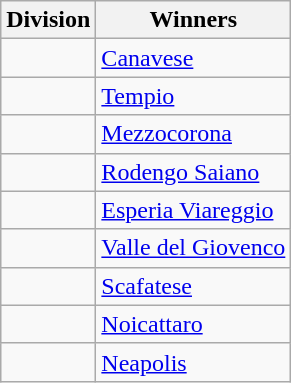<table class="wikitable">
<tr>
<th>Division</th>
<th>Winners</th>
</tr>
<tr>
<td></td>
<td><a href='#'>Canavese</a></td>
</tr>
<tr>
<td></td>
<td><a href='#'>Tempio</a></td>
</tr>
<tr>
<td></td>
<td><a href='#'>Mezzocorona</a></td>
</tr>
<tr>
<td></td>
<td><a href='#'>Rodengo Saiano</a></td>
</tr>
<tr>
<td></td>
<td><a href='#'>Esperia Viareggio</a></td>
</tr>
<tr>
<td></td>
<td><a href='#'>Valle del Giovenco</a></td>
</tr>
<tr>
<td></td>
<td><a href='#'>Scafatese</a></td>
</tr>
<tr>
<td></td>
<td><a href='#'>Noicattaro</a></td>
</tr>
<tr>
<td></td>
<td><a href='#'>Neapolis</a></td>
</tr>
</table>
